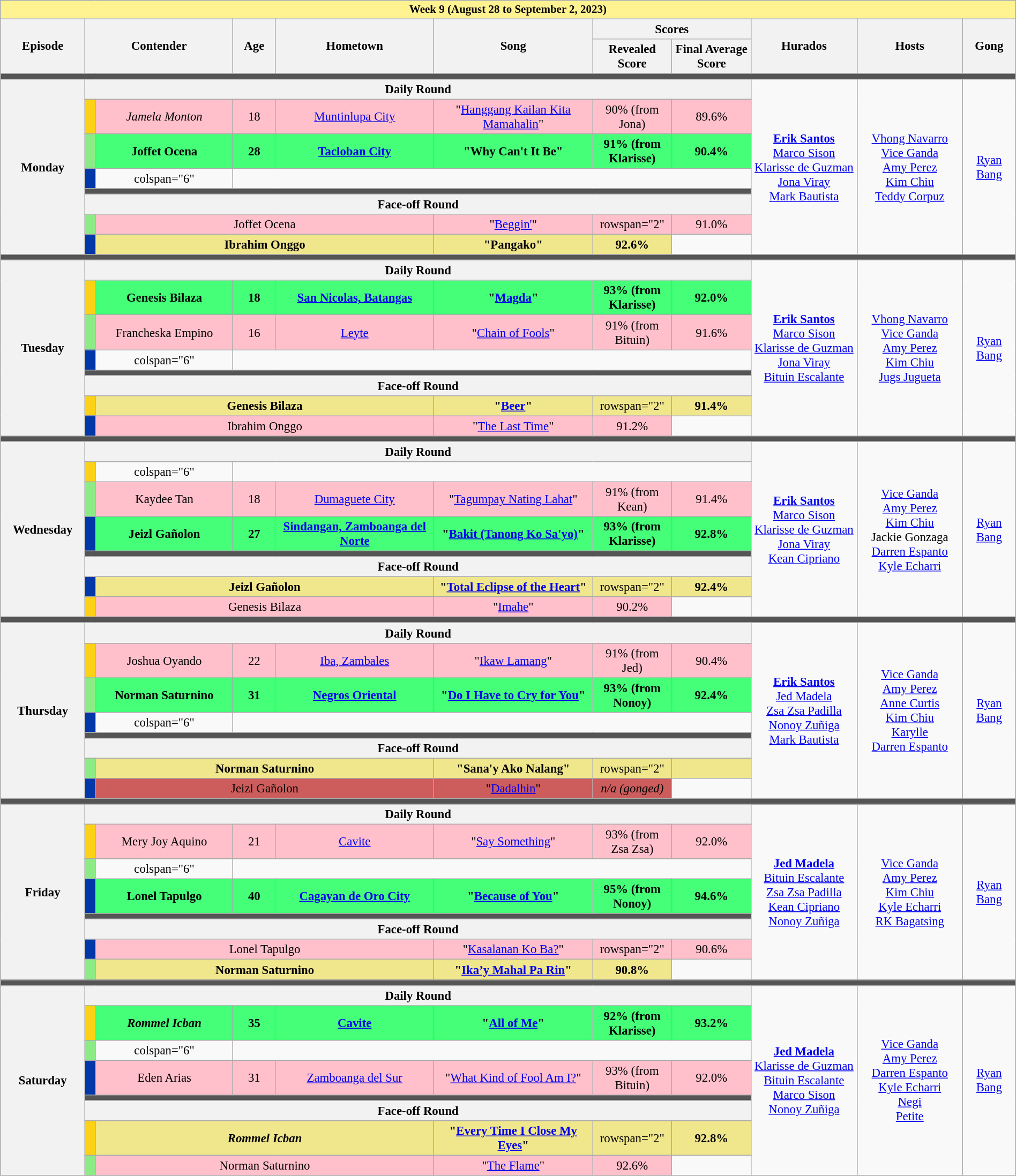<table class="wikitable mw-collapsible mw-collapsed" style="width:100%; text-align:center; font-size:95%;">
<tr>
<th colspan="11" style="background-color:#fff291;font-size:14px">Week 9 (August 28 to September 2, 2023)</th>
</tr>
<tr>
<th rowspan="2" width="8%">Episode</th>
<th colspan="2" rowspan="2" width="14%">Contender</th>
<th rowspan="2" width="04%">Age</th>
<th rowspan="2" width="15%">Hometown</th>
<th rowspan="2" width="15%">Song</th>
<th colspan="2">Scores</th>
<th rowspan="2" width="10%">Hurados</th>
<th rowspan="2" width="10%">Hosts</th>
<th rowspan="2" width="05%">Gong</th>
</tr>
<tr>
<th width="7.5%">Revealed Score</th>
<th width="7.5%">Final Average Score</th>
</tr>
<tr>
<td colspan="11" style="background:#555;"></td>
</tr>
<tr>
<th rowspan="8">Monday<br></th>
<th colspan="7">Daily Round</th>
<td rowspan="8"><strong><a href='#'>Erik Santos</a></strong><br><a href='#'>Marco Sison</a><br><a href='#'>Klarisse de Guzman</a><br><a href='#'>Jona Viray</a><br><a href='#'>Mark Bautista</a></td>
<td rowspan="8"><a href='#'>Vhong Navarro</a><br><a href='#'>Vice Ganda</a><br><a href='#'>Amy Perez</a><br><a href='#'>Kim Chiu</a><br><a href='#'>Teddy Corpuz</a></td>
<td rowspan="8"><a href='#'>Ryan Bang</a></td>
</tr>
<tr style="background:pink" |>
<td style="background:#FCD116" width="01%"></td>
<td><em>Jamela Monton</em></td>
<td>18</td>
<td><a href='#'>Muntinlupa City</a></td>
<td>"<a href='#'>Hanggang Kailan Kita Mamahalin</a>"</td>
<td>90% (from Jona)</td>
<td>89.6%</td>
</tr>
<tr style="background:#44ff77" |>
<td style="background:#8deb87"></td>
<td><strong>Joffet Ocena</strong></td>
<td><strong>28</strong></td>
<td><strong><a href='#'>Tacloban City</a></strong></td>
<td><strong>"Why Can't It Be"</strong></td>
<td><strong>91% (from Klarisse)</strong></td>
<td><strong>90.4%</strong></td>
</tr>
<tr>
<td style="background:#0038A8"></td>
<td>colspan="6" </td>
</tr>
<tr>
<td colspan="7" style="background:#555;"></td>
</tr>
<tr>
<th colspan="7">Face-off Round</th>
</tr>
<tr style="background:pink" |>
<td style="background:#8deb87"></td>
<td colspan="3">Joffet Ocena</td>
<td>"<a href='#'>Beggin'</a>"</td>
<td>rowspan="2" </td>
<td>91.0%</td>
</tr>
<tr style="background:khaki" |>
<td style="background:#0038A8"></td>
<td colspan="3"><strong>Ibrahim Onggo</strong></td>
<td><strong>"Pangako"</strong></td>
<td><strong>92.6%</strong></td>
</tr>
<tr>
<td colspan="11" style="background:#555;"></td>
</tr>
<tr>
<th rowspan="8">Tuesday<br></th>
<th colspan="7">Daily Round</th>
<td rowspan="8"><strong><a href='#'>Erik Santos</a></strong><br><a href='#'>Marco Sison</a><br><a href='#'>Klarisse de Guzman</a><br><a href='#'>Jona Viray</a><br><a href='#'>Bituin Escalante</a></td>
<td rowspan="8"><a href='#'>Vhong Navarro</a><br><a href='#'>Vice Ganda</a><br><a href='#'>Amy Perez</a><br><a href='#'>Kim Chiu</a><br><a href='#'>Jugs Jugueta</a></td>
<td rowspan="8"><a href='#'>Ryan Bang</a></td>
</tr>
<tr style="background:#44ff77" |>
<td style="background:#FCD116"></td>
<td><strong>Genesis Bilaza</strong></td>
<td><strong>18</strong></td>
<td><strong><a href='#'>San Nicolas, Batangas</a></strong></td>
<td><strong>"<a href='#'>Magda</a>"</strong></td>
<td><strong>93% (from Klarisse)</strong></td>
<td><strong>92.0%</strong></td>
</tr>
<tr style="background:pink" |>
<td style="background:#8deb87"></td>
<td>Francheska Empino</td>
<td>16</td>
<td><a href='#'>Leyte</a></td>
<td>"<a href='#'>Chain of Fools</a>"</td>
<td>91% (from Bituin)</td>
<td>91.6%</td>
</tr>
<tr>
<td style="background:#0038A8"></td>
<td>colspan="6" </td>
</tr>
<tr>
<td colspan="7" style="background:#555;"></td>
</tr>
<tr>
<th colspan="7">Face-off Round</th>
</tr>
<tr style="background:khaki" |>
<td style="background:#FCD116"></td>
<td colspan="3"><strong>Genesis Bilaza</strong></td>
<td><strong>"<a href='#'>Beer</a>"</strong></td>
<td>rowspan="2" </td>
<td><strong>91.4%</strong></td>
</tr>
<tr style="background:pink" |>
<td style="background:#0038A8"></td>
<td colspan="3">Ibrahim Onggo</td>
<td>"<a href='#'>The Last Time</a>"</td>
<td>91.2%</td>
</tr>
<tr>
<td colspan="11" style="background:#555;"></td>
</tr>
<tr>
<th rowspan="8">Wednesday<br></th>
<th colspan="7">Daily Round</th>
<td rowspan="8"><strong><a href='#'>Erik Santos</a></strong><br><a href='#'>Marco Sison</a><br><a href='#'>Klarisse de Guzman</a><br><a href='#'>Jona Viray</a><br><a href='#'>Kean Cipriano</a></td>
<td rowspan="8"><a href='#'>Vice Ganda</a><br><a href='#'>Amy Perez</a><br><a href='#'>Kim Chiu</a><br>Jackie Gonzaga<br><a href='#'>Darren Espanto</a><br><a href='#'>Kyle Echarri</a></td>
<td rowspan="8"><a href='#'>Ryan Bang</a></td>
</tr>
<tr>
<td style="background:#FCD116"></td>
<td>colspan="6" </td>
</tr>
<tr style="background:pink" |>
<td style="background:#8deb87"></td>
<td>Kaydee Tan</td>
<td>18</td>
<td><a href='#'>Dumaguete City</a></td>
<td>"<a href='#'>Tagumpay Nating Lahat</a>"</td>
<td>91% (from Kean)</td>
<td>91.4%</td>
</tr>
<tr style="background:#44ff77" |>
<td style="background:#0038A8"></td>
<td><strong>Jeizl Gañolon</strong></td>
<td><strong>27</strong></td>
<td><strong><a href='#'>Sindangan, Zamboanga del Norte</a></strong></td>
<td><strong>"<a href='#'>Bakit (Tanong Ko Sa'yo)</a>"</strong></td>
<td><strong>93% (from Klarisse)</strong></td>
<td><strong>92.8%</strong></td>
</tr>
<tr>
<td colspan="7" style="background:#555;"></td>
</tr>
<tr>
<th colspan="7">Face-off Round</th>
</tr>
<tr style="background:khaki" |>
<td style="background:#0038A8"></td>
<td colspan="3"><strong>Jeizl Gañolon</strong></td>
<td><strong>"<a href='#'>Total Eclipse of the Heart</a>"</strong></td>
<td>rowspan="2" </td>
<td><strong>92.4%</strong></td>
</tr>
<tr style="background:pink" |>
<td style="background:#FCD116"></td>
<td colspan="3">Genesis Bilaza</td>
<td>"<a href='#'>Imahe</a>"</td>
<td>90.2%</td>
</tr>
<tr>
<td colspan="11" style="background:#555;"></td>
</tr>
<tr>
<th rowspan="8">Thursday<br></th>
<th colspan="7">Daily Round</th>
<td rowspan="8"><strong><a href='#'>Erik Santos</a></strong><br><a href='#'>Jed Madela</a><br><a href='#'>Zsa Zsa Padilla</a><br><a href='#'>Nonoy Zuñiga</a><br><a href='#'>Mark Bautista</a></td>
<td rowspan="8"><a href='#'>Vice Ganda</a><br><a href='#'>Amy Perez</a><br><a href='#'>Anne Curtis</a><br><a href='#'>Kim Chiu</a><br><a href='#'>Karylle</a><br><a href='#'>Darren Espanto</a></td>
<td rowspan="8"><a href='#'>Ryan Bang</a></td>
</tr>
<tr style="background:pink" |>
<td style="background:#FCD116"></td>
<td>Joshua Oyando</td>
<td>22</td>
<td><a href='#'>Iba, Zambales</a></td>
<td>"<a href='#'>Ikaw Lamang</a>"</td>
<td>91% (from Jed)</td>
<td>90.4%</td>
</tr>
<tr style="background:#44ff77" |>
<td style="background:#8deb87"></td>
<td><strong>Norman Saturnino</strong></td>
<td><strong>31</strong></td>
<td><strong><a href='#'>Negros Oriental</a></strong></td>
<td><strong>"<a href='#'>Do I Have to Cry for You</a>"</strong></td>
<td><strong>93% (from Nonoy)</strong></td>
<td><strong>92.4%</strong></td>
</tr>
<tr>
<td style="background:#0038A8"></td>
<td>colspan="6" </td>
</tr>
<tr>
<td colspan="7" style="background:#555;"></td>
</tr>
<tr>
<th colspan="7">Face-off Round</th>
</tr>
<tr style="background:khaki" |>
<td style="background:#8deb87"></td>
<td colspan="3"><strong>Norman Saturnino</strong></td>
<td><strong>"Sana'y Ako Nalang"</strong></td>
<td>rowspan="2" </td>
<td></td>
</tr>
<tr style="background:#CD5C5C"|>
<td style="background:#0038A8"></td>
<td colspan="3">Jeizl Gañolon</td>
<td>"<a href='#'>Dadalhin</a>"</td>
<td><em>n/a (gonged)</em></td>
</tr>
<tr>
<td colspan="11" style="background:#555;"></td>
</tr>
<tr>
<th rowspan="8">Friday<br></th>
<th colspan="7">Daily Round</th>
<td rowspan="8"><strong><a href='#'>Jed Madela</a></strong><br><a href='#'>Bituin Escalante</a><br><a href='#'>Zsa Zsa Padilla</a><br><a href='#'>Kean Cipriano</a><br><a href='#'>Nonoy Zuñiga</a></td>
<td rowspan="8"><a href='#'>Vice Ganda</a><br><a href='#'>Amy Perez</a><br><a href='#'>Kim Chiu</a><br><a href='#'>Kyle Echarri</a><br><a href='#'>RK Bagatsing</a></td>
<td rowspan="8"><a href='#'>Ryan Bang</a></td>
</tr>
<tr style="background:pink" |>
<td style="background:#FCD116"></td>
<td>Mery Joy Aquino</td>
<td>21</td>
<td><a href='#'>Cavite</a></td>
<td>"<a href='#'>Say Something</a>"</td>
<td>93% (from Zsa Zsa)</td>
<td>92.0%</td>
</tr>
<tr>
<td style="background:#8deb87"></td>
<td>colspan="6" </td>
</tr>
<tr style="background:#44ff77" |>
<td style="background:#0038A8"></td>
<td><strong>Lonel Tapulgo</strong></td>
<td><strong>40</strong></td>
<td><strong><a href='#'>Cagayan de Oro City</a></strong></td>
<td><strong>"<a href='#'>Because of You</a>"</strong></td>
<td><strong>95% (from Nonoy)</strong></td>
<td><strong>94.6%</strong></td>
</tr>
<tr>
<td colspan="7" style="background:#555;"></td>
</tr>
<tr>
<th colspan="7">Face-off Round</th>
</tr>
<tr style="background:pink" |>
<td style="background:#0038A8"></td>
<td colspan="3">Lonel Tapulgo</td>
<td>"<a href='#'>Kasalanan Ko Ba?</a>"</td>
<td>rowspan="2" </td>
<td>90.6%</td>
</tr>
<tr style="background:khaki" |>
<td style="background:#8deb87"></td>
<td colspan="3"><strong>Norman Saturnino</strong></td>
<td><strong>"<a href='#'>Ika’y Mahal Pa Rin</a>"</strong></td>
<td><strong>90.8%</strong></td>
</tr>
<tr>
<td colspan="11" style="background:#555;"></td>
</tr>
<tr>
<th rowspan="8">Saturday <br></th>
<th colspan="7">Daily Round</th>
<td rowspan="8"><strong><a href='#'>Jed Madela</a></strong><br><a href='#'>Klarisse de Guzman</a><br><a href='#'>Bituin Escalante</a><br><a href='#'>Marco Sison</a><br><a href='#'>Nonoy Zuñiga</a></td>
<td rowspan="8"><a href='#'>Vice Ganda</a><br><a href='#'>Amy Perez</a><br><a href='#'>Darren Espanto</a><br><a href='#'>Kyle Echarri</a><br><a href='#'>Negi</a><br><a href='#'>Petite</a></td>
<td rowspan="8"><a href='#'>Ryan Bang</a></td>
</tr>
<tr style="background:#44ff77" |>
<td style="background:#FCD116"></td>
<td><strong><em>Rommel Icban</em></strong></td>
<td><strong>35</strong></td>
<td><strong><a href='#'>Cavite</a></strong></td>
<td><strong>"<a href='#'>All of Me</a>"</strong></td>
<td><strong>92% (from Klarisse)</strong></td>
<td><strong>93.2%</strong></td>
</tr>
<tr>
<td style="background:#8deb87"></td>
<td>colspan="6" </td>
</tr>
<tr style="background:pink" |>
<td style="background:#0038A8"></td>
<td>Eden Arias</td>
<td>31</td>
<td><a href='#'>Zamboanga del Sur</a></td>
<td>"<a href='#'>What Kind of Fool Am I?</a>"</td>
<td>93% (from Bituin)</td>
<td>92.0%</td>
</tr>
<tr>
<td colspan="7" style="background:#555;"></td>
</tr>
<tr>
<th colspan="7">Face-off Round</th>
</tr>
<tr style="background:khaki" |>
<td style="background:#FCD116"></td>
<td colspan="3"><strong><em>Rommel Icban</em></strong></td>
<td><strong>"<a href='#'>Every Time I Close My Eyes</a>"</strong></td>
<td>rowspan="2" </td>
<td><strong>92.8%</strong></td>
</tr>
<tr style="background:pink" |>
<td style="background:#8deb87"></td>
<td colspan="3">Norman Saturnino</td>
<td>"<a href='#'>The Flame</a>"</td>
<td>92.6%</td>
</tr>
</table>
